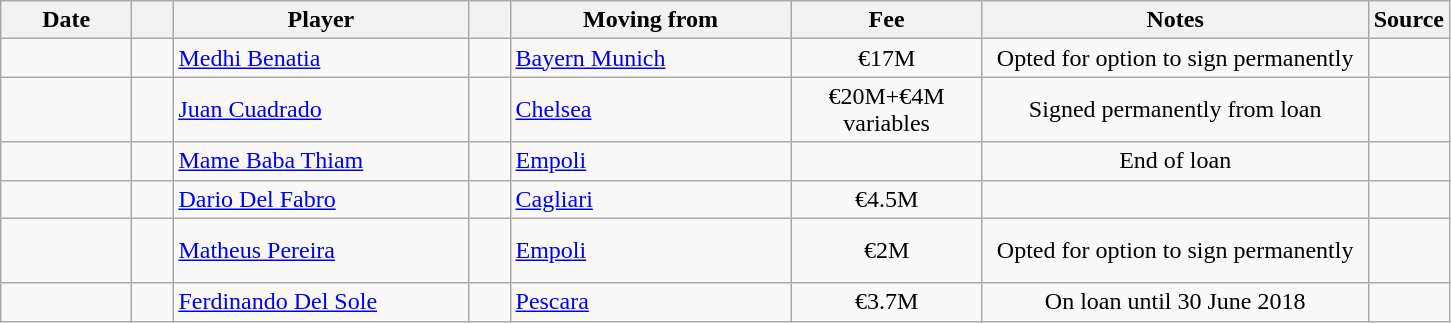<table class="wikitable collapsible sortable">
<tr>
<th style="width:80px;">Date</th>
<th style="width:20px;"></th>
<th style="width:190px;">Player</th>
<th style="width:20px;"></th>
<th style="width:180px;">Moving from</th>
<th style="width:120px;" class="unsortable">Fee</th>
<th style="width:250px;" class="unsortable">Notes</th>
<th style="width:20px;">Source</th>
</tr>
<tr>
<td></td>
<td align=center></td>
<td> <a href='#'>Medhi Benatia</a></td>
<td align=center></td>
<td> <a href='#'>Bayern Munich</a></td>
<td align=center>€17M</td>
<td align=center>Opted for option to sign permanently</td>
<td><small></small></td>
</tr>
<tr>
<td></td>
<td align=center></td>
<td> <a href='#'>Juan Cuadrado</a></td>
<td align=center></td>
<td> <a href='#'>Chelsea</a></td>
<td align=center>€20M+€4M variables</td>
<td align=center>Signed permanently from loan</td>
<td><small></small></td>
</tr>
<tr>
<td></td>
<td align=center></td>
<td> <a href='#'>Mame Baba Thiam</a></td>
<td align=center></td>
<td> <a href='#'>Empoli</a></td>
<td align=center></td>
<td align=center>End of loan</td>
<td><small></small></td>
</tr>
<tr>
<td></td>
<td align=center></td>
<td> <a href='#'>Dario Del Fabro</a></td>
<td align=center></td>
<td> <a href='#'>Cagliari</a></td>
<td align=center>€4.5M</td>
<td align=center></td>
<td><small></small></td>
</tr>
<tr>
<td></td>
<td align=center></td>
<td> <a href='#'>Matheus Pereira</a></td>
<td align=center></td>
<td> <a href='#'>Empoli</a></td>
<td align=center>€2M</td>
<td align=center>Opted for option to sign permanently</td>
<td><small></small> <br><br><small></small></td>
</tr>
<tr>
<td></td>
<td align=center></td>
<td> <a href='#'>Ferdinando Del Sole</a></td>
<td align=center></td>
<td> <a href='#'>Pescara</a></td>
<td align=center>€3.7M</td>
<td align=center>On loan until 30 June 2018</td>
<td><small> </small></td>
</tr>
</table>
